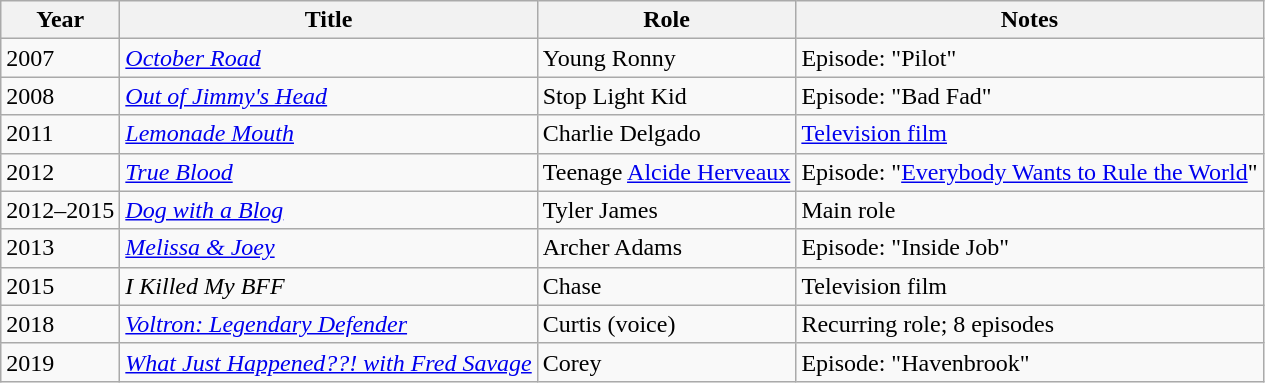<table class="wikitable sortable">
<tr>
<th>Year</th>
<th>Title</th>
<th>Role</th>
<th class="unsortable">Notes</th>
</tr>
<tr>
<td>2007</td>
<td><em><a href='#'>October Road</a></em></td>
<td>Young Ronny</td>
<td>Episode: "Pilot"</td>
</tr>
<tr>
<td>2008</td>
<td><em><a href='#'>Out of Jimmy's Head</a></em></td>
<td>Stop Light Kid</td>
<td>Episode: "Bad Fad"</td>
</tr>
<tr>
<td>2011</td>
<td><em><a href='#'>Lemonade Mouth</a></em></td>
<td>Charlie Delgado</td>
<td><a href='#'>Television film</a></td>
</tr>
<tr>
<td>2012</td>
<td><em><a href='#'>True Blood</a></em></td>
<td>Teenage <a href='#'>Alcide Herveaux</a></td>
<td>Episode: "<a href='#'>Everybody Wants to Rule the World</a>"</td>
</tr>
<tr>
<td>2012–2015</td>
<td><em><a href='#'>Dog with a Blog</a></em></td>
<td>Tyler James</td>
<td>Main role</td>
</tr>
<tr>
<td>2013</td>
<td><em><a href='#'>Melissa & Joey</a></em></td>
<td>Archer Adams</td>
<td>Episode: "Inside Job"</td>
</tr>
<tr>
<td>2015</td>
<td><em>I Killed My BFF</em></td>
<td>Chase</td>
<td>Television film</td>
</tr>
<tr>
<td>2018</td>
<td><em><a href='#'>Voltron: Legendary Defender</a></em></td>
<td>Curtis (voice)</td>
<td>Recurring role; 8 episodes</td>
</tr>
<tr>
<td>2019</td>
<td><em><a href='#'>What Just Happened??! with Fred Savage</a></em></td>
<td>Corey</td>
<td>Episode: "Havenbrook"</td>
</tr>
</table>
